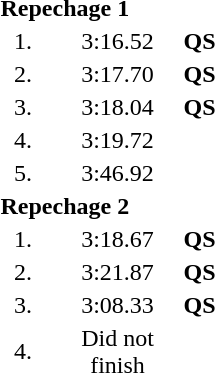<table style="text-align:center">
<tr>
<td colspan=4 align=left><strong>Repechage 1</strong></td>
</tr>
<tr>
<td width=30>1.</td>
<td align=left></td>
<td width=80>3:16.52</td>
<td><strong>QS</strong></td>
</tr>
<tr>
<td>2.</td>
<td align=left></td>
<td>3:17.70</td>
<td><strong>QS</strong></td>
</tr>
<tr>
<td>3.</td>
<td align=left></td>
<td>3:18.04</td>
<td><strong>QS</strong></td>
</tr>
<tr>
<td>4.</td>
<td align=left></td>
<td>3:19.72</td>
<td></td>
</tr>
<tr>
<td>5.</td>
<td align=left></td>
<td>3:46.92</td>
<td></td>
</tr>
<tr>
<td colspan=4 align=left><strong>Repechage 2</strong></td>
</tr>
<tr>
<td>1.</td>
<td align=left></td>
<td>3:18.67</td>
<td><strong>QS</strong></td>
</tr>
<tr>
<td>2.</td>
<td align=left></td>
<td>3:21.87</td>
<td><strong>QS</strong></td>
</tr>
<tr>
<td>3.</td>
<td align=left></td>
<td>3:08.33</td>
<td><strong>QS</strong></td>
</tr>
<tr>
<td>4.</td>
<td align=left></td>
<td>Did not finish</td>
<td></td>
</tr>
</table>
